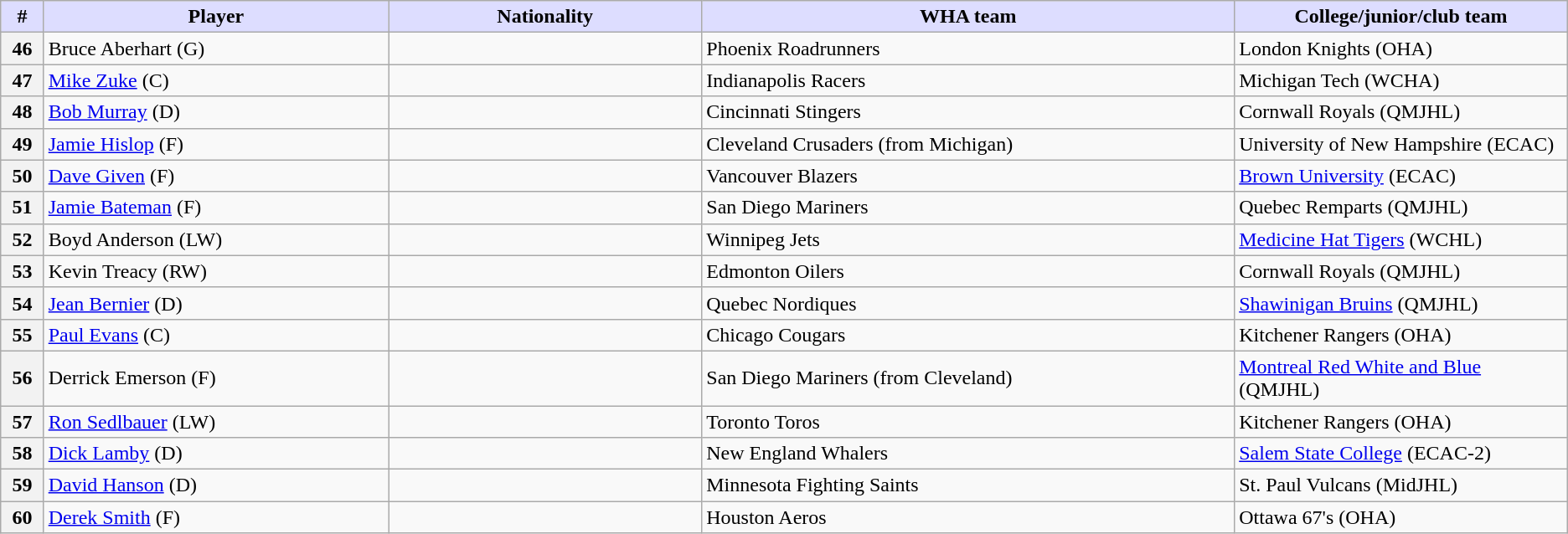<table class="wikitable">
<tr>
<th style="background:#ddf; width:2.75%;">#</th>
<th style="background:#ddf; width:22.0%;">Player</th>
<th style="background:#ddf; width:20.0%;">Nationality</th>
<th style="background:#ddf; width:34.0%;">WHA team</th>
<th style="background:#ddf; width:100.0%;">College/junior/club team</th>
</tr>
<tr>
<th>46</th>
<td>Bruce Aberhart (G)</td>
<td></td>
<td>Phoenix Roadrunners</td>
<td>London Knights (OHA)</td>
</tr>
<tr>
<th>47</th>
<td><a href='#'>Mike Zuke</a> (C)</td>
<td></td>
<td>Indianapolis Racers</td>
<td>Michigan Tech (WCHA)</td>
</tr>
<tr>
<th>48</th>
<td><a href='#'>Bob Murray</a> (D)</td>
<td></td>
<td>Cincinnati Stingers</td>
<td>Cornwall Royals (QMJHL)</td>
</tr>
<tr>
<th>49</th>
<td><a href='#'>Jamie Hislop</a> (F)</td>
<td></td>
<td>Cleveland Crusaders (from Michigan)</td>
<td>University of New Hampshire (ECAC)</td>
</tr>
<tr>
<th>50</th>
<td><a href='#'>Dave Given</a> (F)</td>
<td></td>
<td>Vancouver Blazers</td>
<td><a href='#'>Brown University</a> (ECAC)</td>
</tr>
<tr>
<th>51</th>
<td><a href='#'>Jamie Bateman</a> (F)</td>
<td></td>
<td>San Diego Mariners</td>
<td>Quebec Remparts (QMJHL)</td>
</tr>
<tr>
<th>52</th>
<td>Boyd Anderson (LW)</td>
<td></td>
<td>Winnipeg Jets</td>
<td><a href='#'>Medicine Hat Tigers</a> (WCHL)</td>
</tr>
<tr>
<th>53</th>
<td>Kevin Treacy (RW)</td>
<td></td>
<td>Edmonton Oilers</td>
<td>Cornwall Royals (QMJHL)</td>
</tr>
<tr>
<th>54</th>
<td><a href='#'>Jean Bernier</a> (D)</td>
<td></td>
<td>Quebec Nordiques</td>
<td><a href='#'>Shawinigan Bruins</a> (QMJHL)</td>
</tr>
<tr>
<th>55</th>
<td><a href='#'>Paul Evans</a> (C)</td>
<td></td>
<td>Chicago Cougars</td>
<td>Kitchener Rangers (OHA)</td>
</tr>
<tr>
<th>56</th>
<td>Derrick Emerson (F)</td>
<td></td>
<td>San Diego Mariners (from Cleveland)</td>
<td><a href='#'>Montreal Red White and Blue</a> (QMJHL)</td>
</tr>
<tr>
<th>57</th>
<td><a href='#'>Ron Sedlbauer</a> (LW)</td>
<td></td>
<td>Toronto Toros</td>
<td>Kitchener Rangers (OHA)</td>
</tr>
<tr>
<th>58</th>
<td><a href='#'>Dick Lamby</a> (D)</td>
<td></td>
<td>New England Whalers</td>
<td><a href='#'>Salem State College</a> (ECAC-2)</td>
</tr>
<tr>
<th>59</th>
<td><a href='#'>David Hanson</a> (D)</td>
<td></td>
<td>Minnesota Fighting Saints</td>
<td>St. Paul Vulcans (MidJHL)</td>
</tr>
<tr>
<th>60</th>
<td><a href='#'>Derek Smith</a> (F)</td>
<td></td>
<td>Houston Aeros</td>
<td>Ottawa 67's (OHA)</td>
</tr>
</table>
